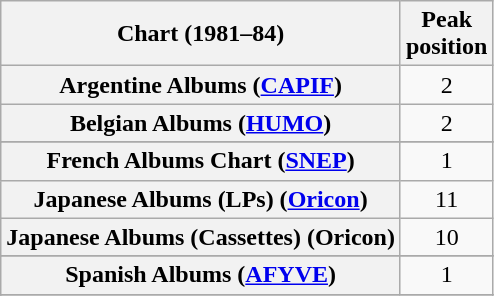<table class="wikitable sortable plainrowheaders" style="text-align:center">
<tr>
<th scope="col">Chart (1981–84)</th>
<th scope="col">Peak<br>position</th>
</tr>
<tr>
<th scope="row">Argentine Albums (<a href='#'>CAPIF</a>)</th>
<td>2</td>
</tr>
<tr>
<th scope="row">Belgian Albums (<a href='#'>HUMO</a>)</th>
<td>2</td>
</tr>
<tr>
</tr>
<tr>
<th scope="row">French Albums Chart (<a href='#'>SNEP</a>)</th>
<td>1</td>
</tr>
<tr>
<th scope="row">Japanese Albums (LPs) (<a href='#'>Oricon</a>)</th>
<td>11</td>
</tr>
<tr>
<th scope="row">Japanese Albums (Cassettes) (Oricon)</th>
<td>10</td>
</tr>
<tr>
</tr>
<tr>
<th scope="row">Spanish Albums (<a href='#'>AFYVE</a>)</th>
<td>1</td>
</tr>
<tr>
</tr>
<tr>
</tr>
<tr>
</tr>
</table>
